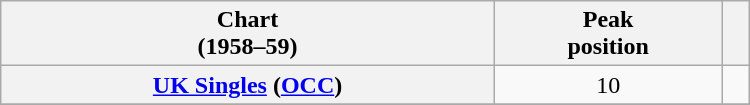<table class="wikitable plainrowheaders" style="text-align:center; width: 500px;">
<tr>
<th scope="col">Chart<br>(1958–59)</th>
<th scope="col">Peak<br>position</th>
<th scope="col" class="unsortable"></th>
</tr>
<tr>
<th scope="row"><a href='#'>UK Singles</a> (<a href='#'>OCC</a>)</th>
<td>10</td>
<td></td>
</tr>
<tr>
</tr>
</table>
